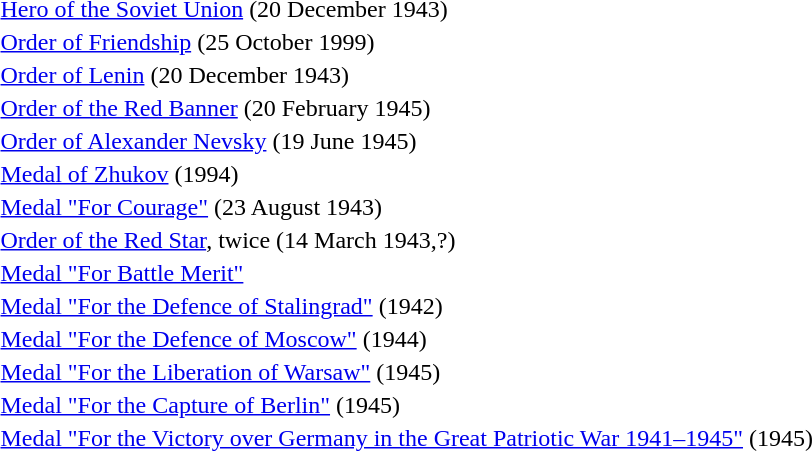<table>
<tr>
<td></td>
<td><a href='#'>Hero of the Soviet Union</a> (20 December 1943)</td>
</tr>
<tr>
<td></td>
<td><a href='#'>Order of Friendship</a> (25 October 1999)</td>
</tr>
<tr>
<td></td>
<td><a href='#'>Order of Lenin</a> (20 December 1943)</td>
</tr>
<tr>
<td></td>
<td><a href='#'>Order of the Red Banner</a> (20 February 1945)</td>
</tr>
<tr>
<td></td>
<td><a href='#'>Order of Alexander Nevsky</a> (19 June 1945)</td>
</tr>
<tr>
<td></td>
<td><a href='#'>Medal of Zhukov</a> (1994)</td>
</tr>
<tr>
<td></td>
<td><a href='#'>Medal "For Courage"</a> (23 August 1943)</td>
</tr>
<tr>
<td></td>
<td><a href='#'>Order of the Red Star</a>, twice (14 March 1943,?)</td>
</tr>
<tr>
<td></td>
<td><a href='#'>Medal "For Battle Merit"</a></td>
</tr>
<tr>
<td></td>
<td><a href='#'>Medal "For the Defence of Stalingrad"</a> (1942)</td>
</tr>
<tr>
<td></td>
<td><a href='#'>Medal "For the Defence of Moscow"</a> (1944)</td>
</tr>
<tr>
<td></td>
<td><a href='#'>Medal "For the Liberation of Warsaw"</a> (1945)</td>
</tr>
<tr>
<td></td>
<td><a href='#'>Medal "For the Capture of Berlin"</a> (1945)</td>
</tr>
<tr>
<td></td>
<td><a href='#'>Medal "For the Victory over Germany in the Great Patriotic War 1941–1945"</a> (1945)</td>
</tr>
<tr>
</tr>
</table>
